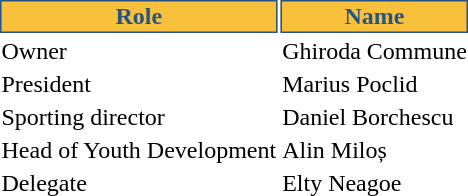<table class="toccolours">
<tr>
<th style="background:#f9c13b;color:#255587;border:1px solid #255587;">Role</th>
<th style="background:#f9c13b;color:#255587;border:1px solid #255587;">Name</th>
</tr>
<tr>
<td>Owner</td>
<td> Ghiroda Commune</td>
</tr>
<tr>
<td>President</td>
<td> Marius Poclid</td>
</tr>
<tr>
<td>Sporting director</td>
<td> Daniel Borchescu</td>
</tr>
<tr>
<td>Head of Youth Development</td>
<td> Alin Miloș</td>
</tr>
<tr>
<td>Delegate</td>
<td> Elty Neagoe</td>
</tr>
</table>
